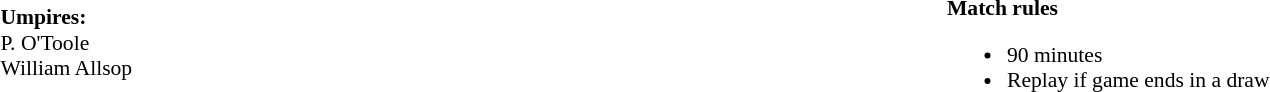<table width=100% style="font-size: 90%">
<tr>
<td><br><strong>Umpires:</strong>
<br>P. O'Toole
<br>William Allsop</td>
<td width=50% valign=top><br><br><strong>Match rules</strong><ul><li>90 minutes</li><li>Replay if game ends in a draw</li></ul></td>
</tr>
</table>
